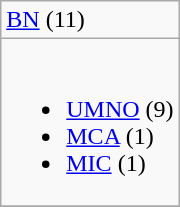<table class="wikitable">
<tr>
<td> <a href='#'>BN</a> (11)</td>
</tr>
<tr>
<td><br><ul><li> <a href='#'>UMNO</a> (9)</li><li> <a href='#'>MCA</a> (1)</li><li> <a href='#'>MIC</a> (1)</li></ul></td>
</tr>
<tr>
</tr>
</table>
